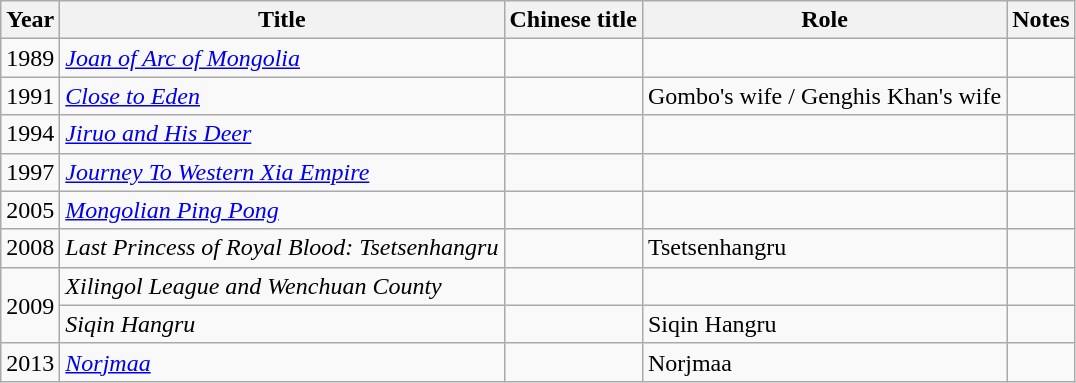<table class="wikitable">
<tr>
<th>Year</th>
<th>Title</th>
<th>Chinese title</th>
<th>Role</th>
<th>Notes</th>
</tr>
<tr>
<td>1989</td>
<td><em><a href='#'>Joan of Arc of Mongolia</a></em></td>
<td></td>
<td></td>
<td></td>
</tr>
<tr>
<td>1991</td>
<td><em><a href='#'>Close to Eden</a></em></td>
<td></td>
<td>Gombo's wife / Genghis Khan's wife</td>
<td></td>
</tr>
<tr>
<td>1994</td>
<td><em><a href='#'>Jiruo and His Deer</a></em></td>
<td></td>
<td></td>
<td></td>
</tr>
<tr>
<td>1997</td>
<td><em><a href='#'>Journey To Western Xia Empire</a></em></td>
<td></td>
<td></td>
<td></td>
</tr>
<tr>
<td>2005</td>
<td><em><a href='#'>Mongolian Ping Pong</a></em></td>
<td></td>
<td></td>
<td></td>
</tr>
<tr>
<td>2008</td>
<td><em>Last Princess of Royal Blood: Tsetsenhangru</em></td>
<td></td>
<td>Tsetsenhangru</td>
<td></td>
</tr>
<tr>
<td rowspan="2">2009</td>
<td><em>Xilingol League and Wenchuan County</em></td>
<td></td>
<td></td>
<td></td>
</tr>
<tr>
<td><em>Siqin Hangru</em></td>
<td></td>
<td>Siqin Hangru</td>
<td></td>
</tr>
<tr>
<td>2013</td>
<td><em><a href='#'>Norjmaa</a></em></td>
<td></td>
<td>Norjmaa</td>
<td></td>
</tr>
</table>
